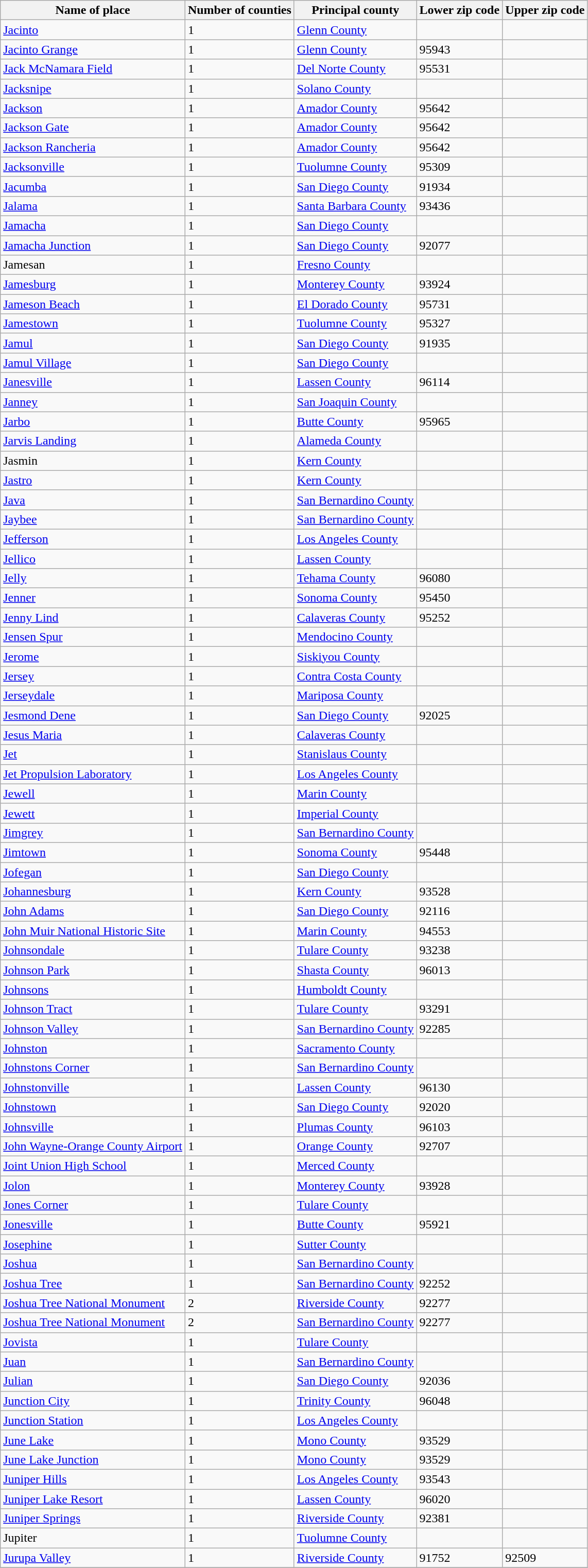<table class="wikitable">
<tr>
<th>Name of place</th>
<th>Number of counties</th>
<th>Principal county</th>
<th>Lower zip code</th>
<th>Upper zip code</th>
</tr>
<tr --->
<td><a href='#'>Jacinto</a></td>
<td>1</td>
<td><a href='#'>Glenn County</a></td>
<td> </td>
<td> </td>
</tr>
<tr --->
<td><a href='#'>Jacinto Grange</a></td>
<td>1</td>
<td><a href='#'>Glenn County</a></td>
<td>95943</td>
<td> </td>
</tr>
<tr --->
<td><a href='#'>Jack McNamara Field</a></td>
<td>1</td>
<td><a href='#'>Del Norte County</a></td>
<td>95531</td>
<td> </td>
</tr>
<tr --->
<td><a href='#'>Jacksnipe</a></td>
<td>1</td>
<td><a href='#'>Solano County</a></td>
<td> </td>
<td> </td>
</tr>
<tr --->
<td><a href='#'>Jackson</a></td>
<td>1</td>
<td><a href='#'>Amador County</a></td>
<td>95642</td>
<td> </td>
</tr>
<tr --->
<td><a href='#'>Jackson Gate</a></td>
<td>1</td>
<td><a href='#'>Amador County</a></td>
<td>95642</td>
<td> </td>
</tr>
<tr --->
<td><a href='#'>Jackson Rancheria</a></td>
<td>1</td>
<td><a href='#'>Amador County</a></td>
<td>95642</td>
<td> </td>
</tr>
<tr --->
<td><a href='#'>Jacksonville</a></td>
<td>1</td>
<td><a href='#'>Tuolumne County</a></td>
<td>95309</td>
<td> </td>
</tr>
<tr --->
<td><a href='#'>Jacumba</a></td>
<td>1</td>
<td><a href='#'>San Diego County</a></td>
<td>91934</td>
<td> </td>
</tr>
<tr --->
<td><a href='#'>Jalama</a></td>
<td>1</td>
<td><a href='#'>Santa Barbara County</a></td>
<td>93436</td>
<td> </td>
</tr>
<tr --->
<td><a href='#'>Jamacha</a></td>
<td>1</td>
<td><a href='#'>San Diego County</a></td>
<td> </td>
<td> </td>
</tr>
<tr --->
<td><a href='#'>Jamacha Junction</a></td>
<td>1</td>
<td><a href='#'>San Diego County</a></td>
<td>92077</td>
<td> </td>
</tr>
<tr --->
<td>Jamesan</td>
<td>1</td>
<td><a href='#'>Fresno County</a></td>
<td> </td>
<td> </td>
</tr>
<tr --->
<td><a href='#'>Jamesburg</a></td>
<td>1</td>
<td><a href='#'>Monterey County</a></td>
<td>93924</td>
<td> </td>
</tr>
<tr --->
<td><a href='#'>Jameson Beach</a></td>
<td>1</td>
<td><a href='#'>El Dorado County</a></td>
<td>95731</td>
<td> </td>
</tr>
<tr --->
<td><a href='#'>Jamestown</a></td>
<td>1</td>
<td><a href='#'>Tuolumne County</a></td>
<td>95327</td>
<td> </td>
</tr>
<tr --->
<td><a href='#'>Jamul</a></td>
<td>1</td>
<td><a href='#'>San Diego County</a></td>
<td>91935</td>
<td> </td>
</tr>
<tr --->
<td><a href='#'>Jamul Village</a></td>
<td>1</td>
<td><a href='#'>San Diego County</a></td>
<td> </td>
<td> </td>
</tr>
<tr --->
<td><a href='#'>Janesville</a></td>
<td>1</td>
<td><a href='#'>Lassen County</a></td>
<td>96114</td>
<td> </td>
</tr>
<tr --->
<td><a href='#'>Janney</a></td>
<td>1</td>
<td><a href='#'>San Joaquin County</a></td>
<td> </td>
<td> </td>
</tr>
<tr --->
<td><a href='#'>Jarbo</a></td>
<td>1</td>
<td><a href='#'>Butte County</a></td>
<td>95965</td>
<td> </td>
</tr>
<tr --->
<td><a href='#'>Jarvis Landing</a></td>
<td>1</td>
<td><a href='#'>Alameda County</a></td>
<td> </td>
<td> </td>
</tr>
<tr --->
<td>Jasmin</td>
<td>1</td>
<td><a href='#'>Kern County</a></td>
<td> </td>
<td> </td>
</tr>
<tr --->
<td><a href='#'>Jastro</a></td>
<td>1</td>
<td><a href='#'>Kern County</a></td>
<td> </td>
<td> </td>
</tr>
<tr --->
<td><a href='#'>Java</a></td>
<td>1</td>
<td><a href='#'>San Bernardino County</a></td>
<td> </td>
<td> </td>
</tr>
<tr --->
<td><a href='#'>Jaybee</a></td>
<td>1</td>
<td><a href='#'>San Bernardino County</a></td>
<td> </td>
<td> </td>
</tr>
<tr --->
<td><a href='#'>Jefferson</a></td>
<td>1</td>
<td><a href='#'>Los Angeles County</a></td>
<td> </td>
<td> </td>
</tr>
<tr --->
<td><a href='#'>Jellico</a></td>
<td>1</td>
<td><a href='#'>Lassen County</a></td>
<td> </td>
<td> </td>
</tr>
<tr --->
<td><a href='#'>Jelly</a></td>
<td>1</td>
<td><a href='#'>Tehama County</a></td>
<td>96080</td>
<td> </td>
</tr>
<tr --->
<td><a href='#'>Jenner</a></td>
<td>1</td>
<td><a href='#'>Sonoma County</a></td>
<td>95450</td>
<td> </td>
</tr>
<tr --->
<td><a href='#'>Jenny Lind</a></td>
<td>1</td>
<td><a href='#'>Calaveras County</a></td>
<td>95252</td>
<td> </td>
</tr>
<tr --->
<td><a href='#'>Jensen Spur</a></td>
<td>1</td>
<td><a href='#'>Mendocino County</a></td>
<td> </td>
<td> </td>
</tr>
<tr --->
<td><a href='#'>Jerome</a></td>
<td>1</td>
<td><a href='#'>Siskiyou County</a></td>
<td> </td>
<td> </td>
</tr>
<tr --->
<td><a href='#'>Jersey</a></td>
<td>1</td>
<td><a href='#'>Contra Costa County</a></td>
<td> </td>
<td> </td>
</tr>
<tr --->
<td><a href='#'>Jerseydale</a></td>
<td>1</td>
<td><a href='#'>Mariposa County</a></td>
<td> </td>
<td> </td>
</tr>
<tr --->
<td><a href='#'>Jesmond Dene</a></td>
<td>1</td>
<td><a href='#'>San Diego County</a></td>
<td>92025</td>
<td> </td>
</tr>
<tr --->
<td><a href='#'>Jesus Maria</a></td>
<td>1</td>
<td><a href='#'>Calaveras County</a></td>
<td> </td>
<td> </td>
</tr>
<tr --->
<td><a href='#'>Jet</a></td>
<td>1</td>
<td><a href='#'>Stanislaus County</a></td>
<td> </td>
<td> </td>
</tr>
<tr --->
<td><a href='#'>Jet Propulsion Laboratory</a></td>
<td>1</td>
<td><a href='#'>Los Angeles County</a></td>
<td> </td>
<td> </td>
</tr>
<tr --->
<td><a href='#'>Jewell</a></td>
<td>1</td>
<td><a href='#'>Marin County</a></td>
<td> </td>
<td> </td>
</tr>
<tr --->
<td><a href='#'>Jewett</a></td>
<td>1</td>
<td><a href='#'>Imperial County</a></td>
<td> </td>
<td> </td>
</tr>
<tr --->
<td><a href='#'>Jimgrey</a></td>
<td>1</td>
<td><a href='#'>San Bernardino County</a></td>
<td> </td>
<td> </td>
</tr>
<tr --->
<td><a href='#'>Jimtown</a></td>
<td>1</td>
<td><a href='#'>Sonoma County</a></td>
<td>95448</td>
<td> </td>
</tr>
<tr --->
<td><a href='#'>Jofegan</a></td>
<td>1</td>
<td><a href='#'>San Diego County</a></td>
<td> </td>
<td> </td>
</tr>
<tr --->
<td><a href='#'>Johannesburg</a></td>
<td>1</td>
<td><a href='#'>Kern County</a></td>
<td>93528</td>
<td> </td>
</tr>
<tr --->
<td><a href='#'>John Adams</a></td>
<td>1</td>
<td><a href='#'>San Diego County</a></td>
<td>92116</td>
<td> </td>
</tr>
<tr --->
<td><a href='#'>John Muir National Historic Site</a></td>
<td>1</td>
<td><a href='#'>Marin County</a></td>
<td>94553</td>
<td> </td>
</tr>
<tr --->
<td><a href='#'>Johnsondale</a></td>
<td>1</td>
<td><a href='#'>Tulare County</a></td>
<td>93238</td>
<td> </td>
</tr>
<tr --->
<td><a href='#'>Johnson Park</a></td>
<td>1</td>
<td><a href='#'>Shasta County</a></td>
<td>96013</td>
<td> </td>
</tr>
<tr --->
<td><a href='#'>Johnsons</a></td>
<td>1</td>
<td><a href='#'>Humboldt County</a></td>
<td> </td>
<td> </td>
</tr>
<tr --->
<td><a href='#'>Johnson Tract</a></td>
<td>1</td>
<td><a href='#'>Tulare County</a></td>
<td>93291</td>
<td> </td>
</tr>
<tr --->
<td><a href='#'>Johnson Valley</a></td>
<td>1</td>
<td><a href='#'>San Bernardino County</a></td>
<td>92285</td>
<td> </td>
</tr>
<tr --->
<td><a href='#'>Johnston</a></td>
<td>1</td>
<td><a href='#'>Sacramento County</a></td>
<td> </td>
<td> </td>
</tr>
<tr --->
<td><a href='#'>Johnstons Corner</a></td>
<td>1</td>
<td><a href='#'>San Bernardino County</a></td>
<td> </td>
<td> </td>
</tr>
<tr --->
<td><a href='#'>Johnstonville</a></td>
<td>1</td>
<td><a href='#'>Lassen County</a></td>
<td>96130</td>
<td> </td>
</tr>
<tr --->
<td><a href='#'>Johnstown</a></td>
<td>1</td>
<td><a href='#'>San Diego County</a></td>
<td>92020</td>
<td> </td>
</tr>
<tr --->
<td><a href='#'>Johnsville</a></td>
<td>1</td>
<td><a href='#'>Plumas County</a></td>
<td>96103</td>
<td> </td>
</tr>
<tr --->
<td><a href='#'>John Wayne-Orange County Airport</a></td>
<td>1</td>
<td><a href='#'>Orange County</a></td>
<td>92707</td>
<td> </td>
</tr>
<tr --->
<td><a href='#'>Joint Union High School</a></td>
<td>1</td>
<td><a href='#'>Merced County</a></td>
<td> </td>
<td> </td>
</tr>
<tr --->
<td><a href='#'>Jolon</a></td>
<td>1</td>
<td><a href='#'>Monterey County</a></td>
<td>93928</td>
<td> </td>
</tr>
<tr --->
<td><a href='#'>Jones Corner</a></td>
<td>1</td>
<td><a href='#'>Tulare County</a></td>
<td> </td>
<td> </td>
</tr>
<tr --->
<td><a href='#'>Jonesville</a></td>
<td>1</td>
<td><a href='#'>Butte County</a></td>
<td>95921</td>
<td> </td>
</tr>
<tr --->
<td><a href='#'>Josephine</a></td>
<td>1</td>
<td><a href='#'>Sutter County</a></td>
<td> </td>
<td> </td>
</tr>
<tr --->
<td><a href='#'>Joshua</a></td>
<td>1</td>
<td><a href='#'>San Bernardino County</a></td>
<td> </td>
<td> </td>
</tr>
<tr --->
<td><a href='#'>Joshua Tree</a></td>
<td>1</td>
<td><a href='#'>San Bernardino County</a></td>
<td>92252</td>
<td> </td>
</tr>
<tr --->
<td><a href='#'>Joshua Tree National Monument</a></td>
<td>2</td>
<td><a href='#'>Riverside County</a></td>
<td>92277</td>
<td> </td>
</tr>
<tr --->
<td><a href='#'>Joshua Tree National Monument</a></td>
<td>2</td>
<td><a href='#'>San Bernardino County</a></td>
<td>92277</td>
<td> </td>
</tr>
<tr --->
<td><a href='#'>Jovista</a></td>
<td>1</td>
<td><a href='#'>Tulare County</a></td>
<td> </td>
<td> </td>
</tr>
<tr --->
<td><a href='#'>Juan</a></td>
<td>1</td>
<td><a href='#'>San Bernardino County</a></td>
<td> </td>
<td> </td>
</tr>
<tr --->
<td><a href='#'>Julian</a></td>
<td>1</td>
<td><a href='#'>San Diego County</a></td>
<td>92036</td>
<td> </td>
</tr>
<tr --->
<td><a href='#'>Junction City</a></td>
<td>1</td>
<td><a href='#'>Trinity County</a></td>
<td>96048</td>
<td> </td>
</tr>
<tr --->
<td><a href='#'>Junction Station</a></td>
<td>1</td>
<td><a href='#'>Los Angeles County</a></td>
<td> </td>
<td> </td>
</tr>
<tr --->
<td><a href='#'>June Lake</a></td>
<td>1</td>
<td><a href='#'>Mono County</a></td>
<td>93529</td>
<td> </td>
</tr>
<tr --->
<td><a href='#'>June Lake Junction</a></td>
<td>1</td>
<td><a href='#'>Mono County</a></td>
<td>93529</td>
<td> </td>
</tr>
<tr --->
<td><a href='#'>Juniper Hills</a></td>
<td>1</td>
<td><a href='#'>Los Angeles County</a></td>
<td>93543</td>
<td> </td>
</tr>
<tr --->
<td><a href='#'>Juniper Lake Resort</a></td>
<td>1</td>
<td><a href='#'>Lassen County</a></td>
<td>96020</td>
<td> </td>
</tr>
<tr --->
<td><a href='#'>Juniper Springs</a></td>
<td>1</td>
<td><a href='#'>Riverside County</a></td>
<td>92381</td>
<td> </td>
</tr>
<tr --->
<td>Jupiter</td>
<td>1</td>
<td><a href='#'>Tuolumne County</a></td>
<td> </td>
<td> </td>
</tr>
<tr --->
<td><a href='#'>Jurupa Valley</a></td>
<td>1</td>
<td><a href='#'>Riverside County</a></td>
<td>91752</td>
<td>92509</td>
</tr>
<tr --->
</tr>
</table>
